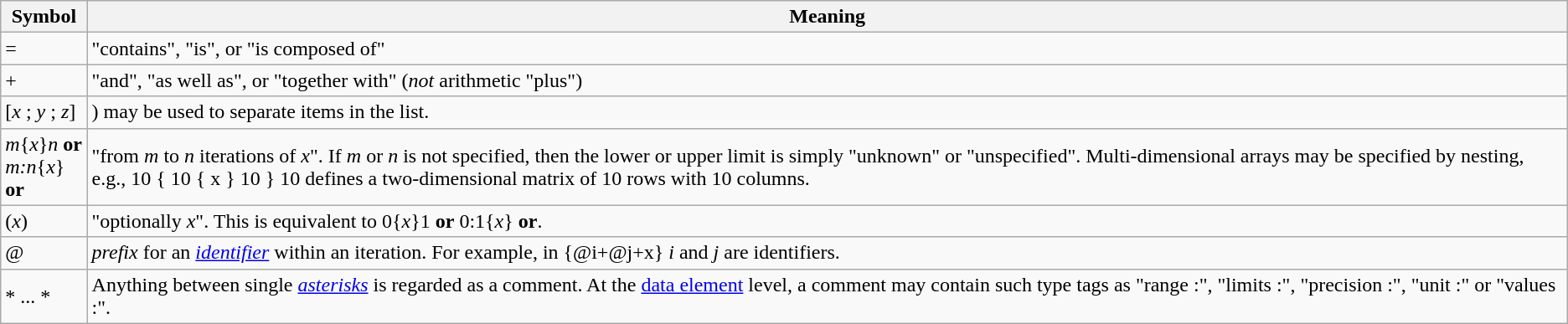<table class="wikitable">
<tr>
<th>Symbol</th>
<th>Meaning</th>
</tr>
<tr>
<td>=</td>
<td>"contains", "is", or "is composed of"</td>
</tr>
<tr>
<td>+</td>
<td>"and", "as well as", or "together with" (<em>not</em> arithmetic "plus")</td>
</tr>
<tr>
<td>[<em>x</em> ; <em>y</em> ; <em>z</em>]</td>
<td "select only one of either >) may be used to separate items in the list.</td>
</tr>
<tr>
<td><em>m</em>{<em>x</em>}<em>n</em> <strong>or</strong><br><em>m:n</em>{<em>x</em>} <strong>or</strong><br></td>
<td>"from <em>m</em> to <em>n</em> iterations of <em>x</em>". If <em>m</em> or <em>n</em> is not specified, then the lower or upper limit is simply "unknown" or "unspecified". Multi-dimensional arrays may be specified by nesting, e.g., 10 { 10 { x } 10 } 10 defines a two-dimensional matrix of 10 rows with 10 columns.</td>
</tr>
<tr>
<td>(<em>x</em>)</td>
<td>"optionally <em>x</em>". This is equivalent to 0{<em>x</em>}1 <strong>or</strong> 0:1{<em>x</em>} <strong>or</strong>.</td>
</tr>
<tr>
<td>@</td>
<td><em>prefix</em> for an <em><a href='#'>identifier</a></em> within an iteration. For example, in {@i+@j+x} <em>i</em> and <em>j</em> are identifiers.</td>
</tr>
<tr>
<td>* ... *</td>
<td>Anything between single <em><a href='#'>asterisks</a></em> is regarded as a comment. At the <a href='#'>data element</a> level, a comment may contain such type tags as "range :", "limits :", "precision :", "unit :" or "values :".</td>
</tr>
</table>
